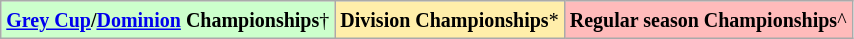<table class="wikitable">
<tr>
<td bgcolor="#CCFFCC"><small><strong><a href='#'>Grey Cup</a>/<a href='#'>Dominion</a> Championships</strong>†</small></td>
<td bgcolor="#FFEEAA"><small><strong>Division Championships</strong>*</small></td>
<td bgcolor="#FFBBBB"><small><strong>Regular season Championships</strong>^</small></td>
</tr>
</table>
